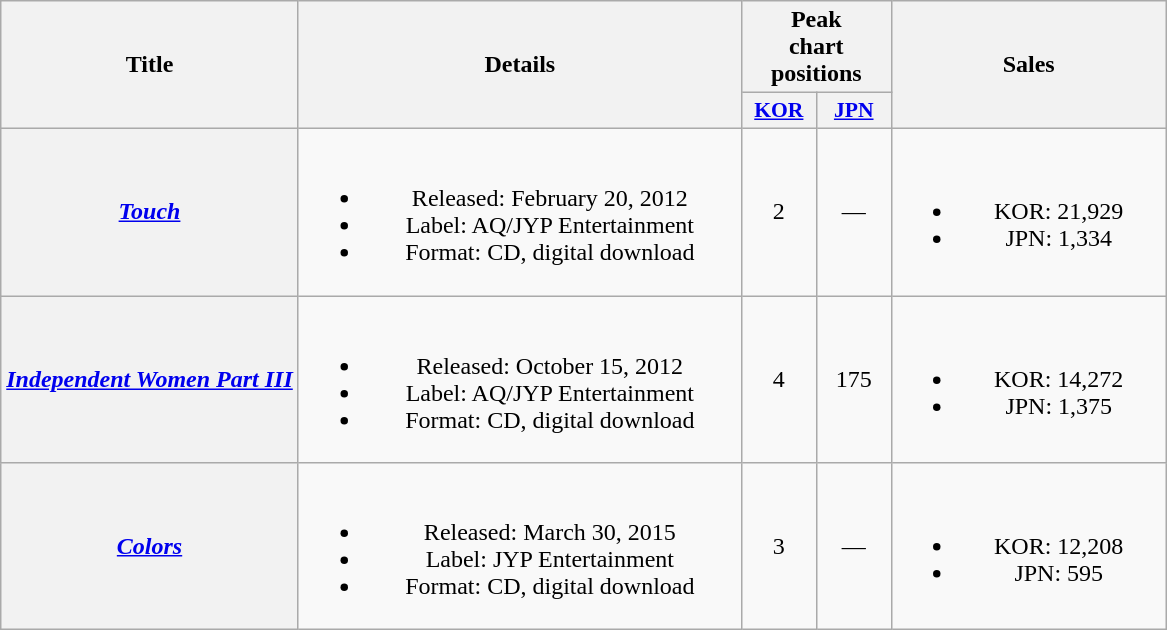<table class="wikitable plainrowheaders" style="text-align:center;">
<tr>
<th scope="col" rowspan="2">Title</th>
<th scope="col" rowspan="2" style="width:18em;">Details</th>
<th scope="col" colspan="2">Peak<br>chart<br>positions</th>
<th scope="col" rowspan="2" style="width:11em;">Sales</th>
</tr>
<tr>
<th scope="col" style="width:3em;font-size:90%"><a href='#'>KOR</a><br></th>
<th scope="col" style="width:3em;font-size:90%;"><a href='#'>JPN</a><br></th>
</tr>
<tr>
<th scope="row"><em><a href='#'>Touch</a></em></th>
<td><br><ul><li>Released: February 20, 2012</li><li>Label: AQ/JYP Entertainment</li><li>Format: CD, digital download</li></ul></td>
<td>2</td>
<td>—</td>
<td><br><ul><li>KOR: 21,929</li><li>JPN: 1,334</li></ul></td>
</tr>
<tr>
<th scope="row"><em><a href='#'>Independent Women Part III</a></em></th>
<td><br><ul><li>Released: October 15, 2012</li><li>Label: AQ/JYP Entertainment</li><li>Format: CD, digital download</li></ul></td>
<td>4</td>
<td>175</td>
<td><br><ul><li>KOR: 14,272</li><li>JPN: 1,375</li></ul></td>
</tr>
<tr>
<th scope="row"><em><a href='#'>Colors</a></em></th>
<td><br><ul><li>Released: March 30, 2015</li><li>Label: JYP Entertainment</li><li>Format: CD, digital download</li></ul></td>
<td>3</td>
<td>—</td>
<td><br><ul><li>KOR: 12,208</li><li>JPN: 595</li></ul></td>
</tr>
</table>
